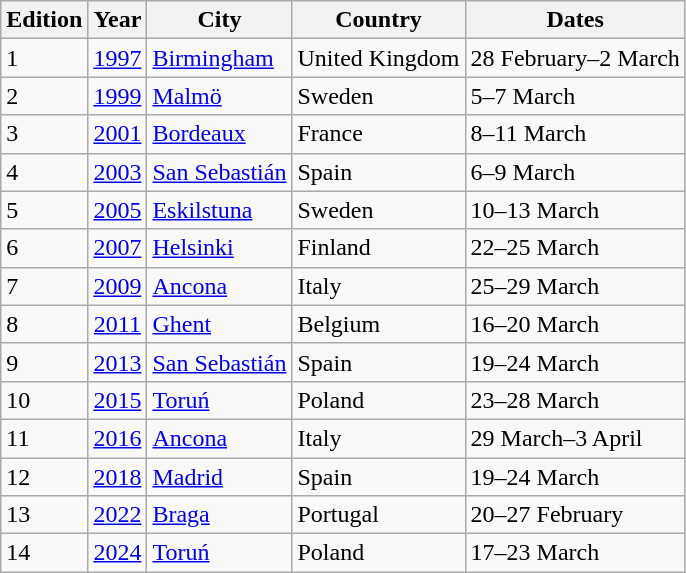<table class="wikitable">
<tr>
<th>Edition</th>
<th>Year</th>
<th>City</th>
<th>Country</th>
<th>Dates</th>
</tr>
<tr>
<td>1</td>
<td align=center><a href='#'>1997</a></td>
<td><a href='#'>Birmingham</a></td>
<td>United Kingdom</td>
<td>28 February–2 March</td>
</tr>
<tr>
<td>2</td>
<td align=center><a href='#'>1999</a></td>
<td><a href='#'>Malmö</a></td>
<td>Sweden</td>
<td>5–7 March</td>
</tr>
<tr>
<td>3</td>
<td align=center><a href='#'>2001</a></td>
<td><a href='#'>Bordeaux</a></td>
<td>France</td>
<td>8–11 March</td>
</tr>
<tr>
<td>4</td>
<td align=center><a href='#'>2003</a></td>
<td><a href='#'>San Sebastián</a></td>
<td>Spain</td>
<td>6–9 March</td>
</tr>
<tr>
<td>5</td>
<td align=center><a href='#'>2005</a></td>
<td><a href='#'>Eskilstuna</a></td>
<td>Sweden</td>
<td>10–13 March</td>
</tr>
<tr>
<td>6</td>
<td align=center><a href='#'>2007</a></td>
<td><a href='#'>Helsinki</a></td>
<td>Finland</td>
<td>22–25 March</td>
</tr>
<tr>
<td>7</td>
<td align=center><a href='#'>2009</a></td>
<td><a href='#'>Ancona</a></td>
<td>Italy</td>
<td>25–29 March</td>
</tr>
<tr>
<td>8</td>
<td align=center><a href='#'>2011</a></td>
<td><a href='#'>Ghent</a></td>
<td>Belgium</td>
<td>16–20 March</td>
</tr>
<tr>
<td>9</td>
<td align=center><a href='#'>2013</a></td>
<td><a href='#'>San Sebastián</a></td>
<td>Spain</td>
<td>19–24 March</td>
</tr>
<tr>
<td>10</td>
<td align=center><a href='#'>2015</a></td>
<td><a href='#'>Toruń</a></td>
<td>Poland</td>
<td>23–28 March</td>
</tr>
<tr>
<td>11</td>
<td align=center><a href='#'>2016</a></td>
<td><a href='#'>Ancona</a></td>
<td>Italy</td>
<td>29 March–3 April</td>
</tr>
<tr>
<td>12</td>
<td align=center><a href='#'>2018</a></td>
<td><a href='#'>Madrid</a></td>
<td>Spain</td>
<td>19–24 March</td>
</tr>
<tr>
<td>13</td>
<td align=center><a href='#'>2022</a></td>
<td><a href='#'>Braga</a></td>
<td>Portugal</td>
<td>20–27 February</td>
</tr>
<tr>
<td>14</td>
<td align=center><a href='#'>2024</a></td>
<td><a href='#'>Toruń</a></td>
<td>Poland</td>
<td>17–23 March</td>
</tr>
</table>
